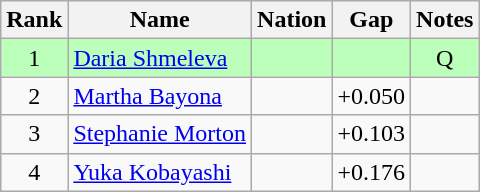<table class="wikitable sortable" style="text-align:center">
<tr>
<th>Rank</th>
<th>Name</th>
<th>Nation</th>
<th>Gap</th>
<th>Notes</th>
</tr>
<tr bgcolor=bbffbb>
<td>1</td>
<td align=left><a href='#'>Daria Shmeleva</a></td>
<td align=left></td>
<td></td>
<td>Q</td>
</tr>
<tr>
<td>2</td>
<td align=left><a href='#'>Martha Bayona</a></td>
<td align=left></td>
<td>+0.050</td>
<td></td>
</tr>
<tr>
<td>3</td>
<td align=left><a href='#'>Stephanie Morton</a></td>
<td align=left></td>
<td>+0.103</td>
<td></td>
</tr>
<tr>
<td>4</td>
<td align=left><a href='#'>Yuka Kobayashi</a></td>
<td align=left></td>
<td>+0.176</td>
<td></td>
</tr>
</table>
